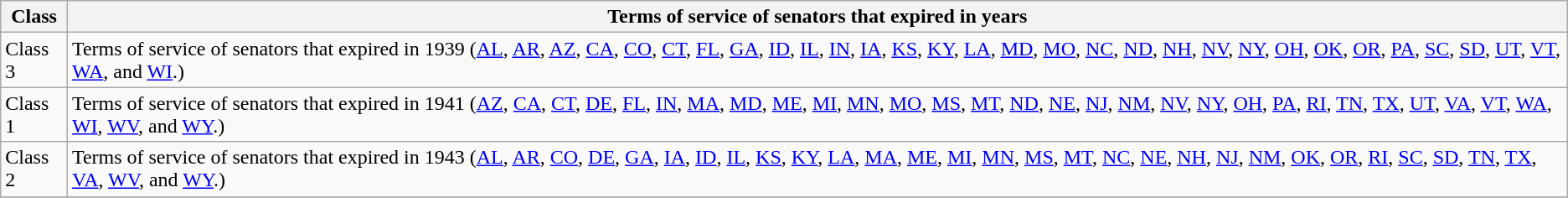<table class="wikitable sortable">
<tr valign=bottom>
<th>Class</th>
<th>Terms of service of senators that expired in years</th>
</tr>
<tr>
<td>Class 3</td>
<td>Terms of service of senators that expired in 1939 (<a href='#'>AL</a>, <a href='#'>AR</a>, <a href='#'>AZ</a>, <a href='#'>CA</a>, <a href='#'>CO</a>, <a href='#'>CT</a>, <a href='#'>FL</a>, <a href='#'>GA</a>, <a href='#'>ID</a>, <a href='#'>IL</a>, <a href='#'>IN</a>, <a href='#'>IA</a>, <a href='#'>KS</a>, <a href='#'>KY</a>, <a href='#'>LA</a>, <a href='#'>MD</a>, <a href='#'>MO</a>, <a href='#'>NC</a>, <a href='#'>ND</a>, <a href='#'>NH</a>, <a href='#'>NV</a>, <a href='#'>NY</a>, <a href='#'>OH</a>, <a href='#'>OK</a>, <a href='#'>OR</a>, <a href='#'>PA</a>, <a href='#'>SC</a>, <a href='#'>SD</a>, <a href='#'>UT</a>, <a href='#'>VT</a>, <a href='#'>WA</a>, and <a href='#'>WI</a>.)</td>
</tr>
<tr>
<td>Class 1</td>
<td>Terms of service of senators that expired in 1941 (<a href='#'>AZ</a>, <a href='#'>CA</a>, <a href='#'>CT</a>, <a href='#'>DE</a>, <a href='#'>FL</a>, <a href='#'>IN</a>, <a href='#'>MA</a>, <a href='#'>MD</a>, <a href='#'>ME</a>,  <a href='#'>MI</a>, <a href='#'>MN</a>, <a href='#'>MO</a>, <a href='#'>MS</a>, <a href='#'>MT</a>, <a href='#'>ND</a>, <a href='#'>NE</a>, <a href='#'>NJ</a>, <a href='#'>NM</a>, <a href='#'>NV</a>, <a href='#'>NY</a>, <a href='#'>OH</a>, <a href='#'>PA</a>, <a href='#'>RI</a>, <a href='#'>TN</a>, <a href='#'>TX</a>, <a href='#'>UT</a>, <a href='#'>VA</a>, <a href='#'>VT</a>, <a href='#'>WA</a>, <a href='#'>WI</a>, <a href='#'>WV</a>, and <a href='#'>WY</a>.)</td>
</tr>
<tr>
<td>Class 2</td>
<td>Terms of service of senators that expired in 1943 (<a href='#'>AL</a>, <a href='#'>AR</a>, <a href='#'>CO</a>, <a href='#'>DE</a>, <a href='#'>GA</a>, <a href='#'>IA</a>, <a href='#'>ID</a>, <a href='#'>IL</a>, <a href='#'>KS</a>, <a href='#'>KY</a>, <a href='#'>LA</a>, <a href='#'>MA</a>, <a href='#'>ME</a>, <a href='#'>MI</a>, <a href='#'>MN</a>, <a href='#'>MS</a>, <a href='#'>MT</a>, <a href='#'>NC</a>, <a href='#'>NE</a>, <a href='#'>NH</a>, <a href='#'>NJ</a>, <a href='#'>NM</a>, <a href='#'>OK</a>, <a href='#'>OR</a>, <a href='#'>RI</a>, <a href='#'>SC</a>, <a href='#'>SD</a>, <a href='#'>TN</a>, <a href='#'>TX</a>, <a href='#'>VA</a>, <a href='#'>WV</a>, and <a href='#'>WY</a>.)</td>
</tr>
<tr>
</tr>
</table>
